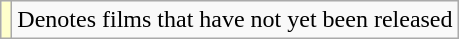<table class="wikitable sortable">
<tr>
<td style="background:#ffc;"></td>
<td>Denotes films that have not yet been released</td>
</tr>
</table>
